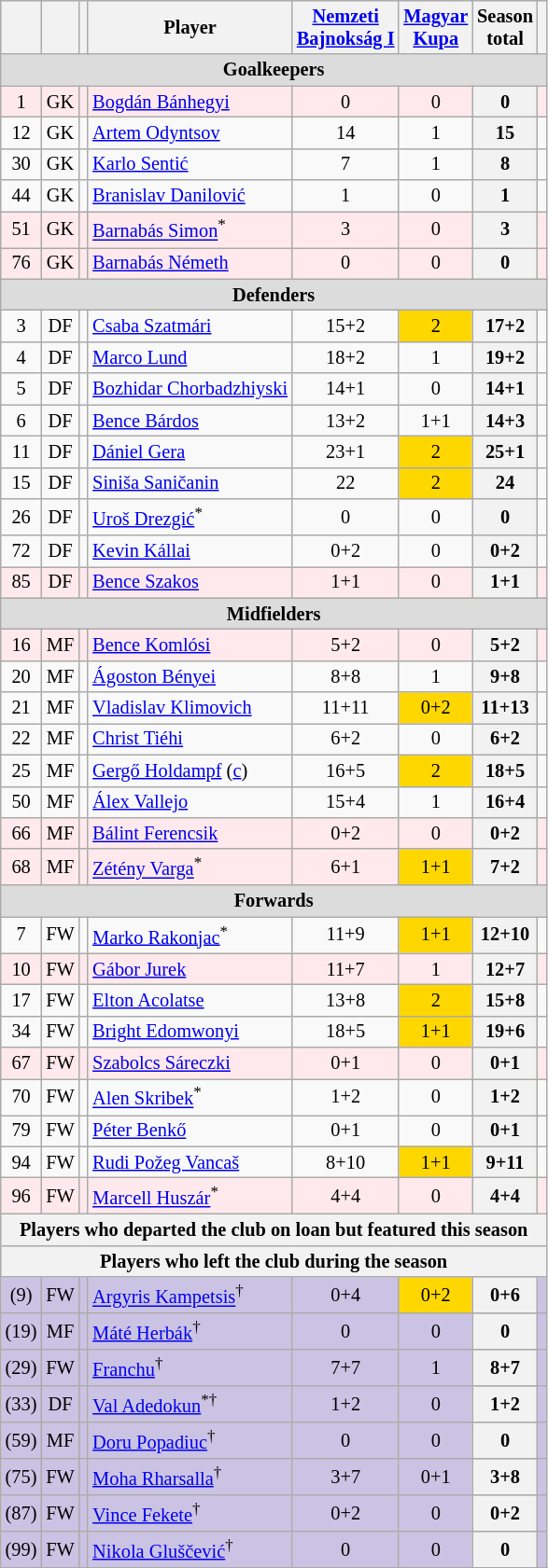<table class="wikitable sortable sticky-header" style="text-align:center; font-size:85%;">
<tr>
<th></th>
<th></th>
<th></th>
<th>Player</th>
<th><a href='#'>Nemzeti<br>Bajnokság I</a></th>
<th><a href='#'>Magyar<br>Kupa</a></th>
<th>Season<br>total</th>
<th class="unsortable"></th>
</tr>
<tr>
<th colspan=8 style=background:#dcdcdc; text-align:center>Goalkeepers</th>
</tr>
<tr bgcolor=#ffe9ec>
<td>1</td>
<td>GK</td>
<td></td>
<td style="text-align:left;" data-sort-value="Banhegyi"><a href='#'>Bogdán Bánhegyi</a></td>
<td>0</td>
<td>0</td>
<th>0</th>
<td></td>
</tr>
<tr>
<td>12</td>
<td>GK</td>
<td></td>
<td style="text-align:left;" data-sort-value="Odyntsov"><a href='#'>Artem Odyntsov</a></td>
<td>14</td>
<td>1</td>
<th>15</th>
<td></td>
</tr>
<tr>
<td>30</td>
<td>GK</td>
<td></td>
<td style="text-align:left;" data-sort-value="Sentic"><a href='#'>Karlo Sentić</a></td>
<td>7</td>
<td>1</td>
<th>8</th>
<td></td>
</tr>
<tr>
<td>44</td>
<td>GK</td>
<td></td>
<td style="text-align:left;" data-sort-value="Danilovic"><a href='#'>Branislav Danilović</a></td>
<td>1</td>
<td>0</td>
<th>1</th>
<td></td>
</tr>
<tr bgcolor=#ffe9ec>
<td>51</td>
<td>GK</td>
<td></td>
<td style="text-align:left;" data-sort-value="Simon"><a href='#'>Barnabás Simon</a><sup>*</sup></td>
<td>3</td>
<td>0</td>
<th>3</th>
<td></td>
</tr>
<tr bgcolor=#ffe9ec>
<td>76</td>
<td>GK</td>
<td></td>
<td style="text-align:left;" data-sort-value="Nemeth"><a href='#'>Barnabás Németh</a></td>
<td>0</td>
<td>0</td>
<th>0</th>
<td></td>
</tr>
<tr>
<th colspan=8 style=background:#dcdcdc; text-align:center>Defenders</th>
</tr>
<tr>
<td>3</td>
<td>DF</td>
<td></td>
<td style="text-align:left;" data-sort-value="Szatmari"><a href='#'>Csaba Szatmári</a></td>
<td>15+2</td>
<td style="background-color: gold;">2</td>
<th>17+2</th>
<td></td>
</tr>
<tr>
<td>4</td>
<td>DF</td>
<td></td>
<td style="text-align:left;" data-sort-value="Lund"><a href='#'>Marco Lund</a></td>
<td>18+2</td>
<td>1</td>
<th>19+2</th>
<td></td>
</tr>
<tr>
<td>5</td>
<td>DF</td>
<td></td>
<td style="text-align:left;" data-sort-value="Chorbadzhiyski"><a href='#'>Bozhidar Chorbadzhiyski</a></td>
<td>14+1</td>
<td>0</td>
<th>14+1</th>
<td></td>
</tr>
<tr>
<td>6</td>
<td>DF</td>
<td></td>
<td style="text-align:left;" data-sort-value="Bardos"><a href='#'>Bence Bárdos</a></td>
<td>13+2</td>
<td>1+1</td>
<th>14+3</th>
<td></td>
</tr>
<tr>
<td>11</td>
<td>DF</td>
<td></td>
<td style="text-align:left;" data-sort-value="Gera"><a href='#'>Dániel Gera</a></td>
<td>23+1</td>
<td style="background-color: gold;">2</td>
<th>25+1</th>
<td></td>
</tr>
<tr>
<td>15</td>
<td>DF</td>
<td></td>
<td style="text-align:left;" data-sort-value="Sanicanin"><a href='#'>Siniša Saničanin</a></td>
<td>22</td>
<td style="background-color: gold;">2</td>
<th>24</th>
<td></td>
</tr>
<tr>
<td>26</td>
<td>DF</td>
<td></td>
<td style="text-align:left;" data-sort-value="Drezgic"><a href='#'>Uroš Drezgić</a><sup>*</sup></td>
<td>0</td>
<td>0</td>
<th>0</th>
<td></td>
</tr>
<tr>
<td>72</td>
<td>DF</td>
<td></td>
<td style="text-align:left;" data-sort-value="Kallai"><a href='#'>Kevin Kállai</a></td>
<td>0+2</td>
<td>0</td>
<th>0+2</th>
<td></td>
</tr>
<tr bgcolor=#ffe9ec>
<td>85</td>
<td>DF</td>
<td></td>
<td style="text-align:left;" data-sort-value="Szakos"><a href='#'>Bence Szakos</a></td>
<td>1+1</td>
<td>0</td>
<th>1+1</th>
<td></td>
</tr>
<tr>
<th colspan=8 style=background:#dcdcdc; text-align:center>Midfielders</th>
</tr>
<tr bgcolor=#ffe9ec>
<td>16</td>
<td>MF</td>
<td></td>
<td style="text-align:left;" data-sort-value="Komlosi"><a href='#'>Bence Komlósi</a></td>
<td>5+2</td>
<td>0</td>
<th>5+2</th>
<td></td>
</tr>
<tr>
<td>20</td>
<td>MF</td>
<td></td>
<td style="text-align:left;" data-sort-value="Benyei"><a href='#'>Ágoston Bényei</a></td>
<td>8+8</td>
<td>1</td>
<th>9+8</th>
<td></td>
</tr>
<tr>
<td>21</td>
<td>MF</td>
<td></td>
<td style="text-align:left;" data-sort-value="Klimovich"><a href='#'>Vladislav Klimovich</a></td>
<td>11+11</td>
<td style="background-color: gold;">0+2</td>
<th>11+13</th>
<td></td>
</tr>
<tr>
<td>22</td>
<td>MF</td>
<td></td>
<td style="text-align:left;" data-sort-value="Tiehi"><a href='#'>Christ Tiéhi</a></td>
<td>6+2</td>
<td>0</td>
<th>6+2</th>
<td></td>
</tr>
<tr>
<td>25</td>
<td>MF</td>
<td></td>
<td style="text-align:left;" data-sort-value="Holdampf"><a href='#'>Gergő Holdampf</a> (<a href='#'>c</a>)</td>
<td>16+5</td>
<td style="background-color: gold;">2</td>
<th>18+5</th>
<td></td>
</tr>
<tr>
<td>50</td>
<td>MF</td>
<td></td>
<td style="text-align:left;" data-sort-value="Vallejo"><a href='#'>Álex Vallejo</a></td>
<td>15+4</td>
<td>1</td>
<th>16+4</th>
<td></td>
</tr>
<tr bgcolor=#ffe9ec>
<td>66</td>
<td>MF</td>
<td></td>
<td style="text-align:left;" data-sort-value="Ferencsik"><a href='#'>Bálint Ferencsik</a></td>
<td>0+2</td>
<td>0</td>
<th>0+2</th>
<td></td>
</tr>
<tr bgcolor=#ffe9ec>
<td>68</td>
<td>MF</td>
<td></td>
<td style="text-align:left;" data-sort-value="Varga"><a href='#'>Zétény Varga</a><sup>*</sup></td>
<td>6+1</td>
<td style="background-color: gold;">1+1</td>
<th>7+2</th>
<td></td>
</tr>
<tr>
<th colspan=8 style=background:#dcdcdc; text-align:center>Forwards</th>
</tr>
<tr>
<td>7</td>
<td>FW</td>
<td></td>
<td style="text-align:left;" data-sort-value="Rakonjac"><a href='#'>Marko Rakonjac</a><sup>*</sup></td>
<td>11+9</td>
<td style="background-color: gold;">1+1</td>
<th>12+10</th>
<td></td>
</tr>
<tr bgcolor=#ffe9ec>
<td>10</td>
<td>FW</td>
<td></td>
<td style="text-align:left;" data-sort-value="Jurek"><a href='#'>Gábor Jurek</a></td>
<td>11+7</td>
<td>1</td>
<th>12+7</th>
<td></td>
</tr>
<tr>
<td>17</td>
<td>FW</td>
<td></td>
<td style="text-align:left;" data-sort-value="Acolatse"><a href='#'>Elton Acolatse</a></td>
<td>13+8</td>
<td style="background-color: gold;">2</td>
<th>15+8</th>
<td></td>
</tr>
<tr>
<td>34</td>
<td>FW</td>
<td></td>
<td style="text-align:left;" data-sort-value="Edomwonyi"><a href='#'>Bright Edomwonyi</a></td>
<td>18+5</td>
<td style="background-color: gold;">1+1</td>
<th>19+6</th>
<td></td>
</tr>
<tr bgcolor=#ffe9ec>
<td>67</td>
<td>FW</td>
<td></td>
<td style="text-align:left;" data-sort-value="Sareczki"><a href='#'>Szabolcs Sáreczki</a></td>
<td>0+1</td>
<td>0</td>
<th>0+1</th>
<td></td>
</tr>
<tr>
<td>70</td>
<td>FW</td>
<td></td>
<td style="text-align:left;" data-sort-value="Skribek"><a href='#'>Alen Skribek</a><sup>*</sup></td>
<td>1+2</td>
<td>0</td>
<th>1+2</th>
<td></td>
</tr>
<tr>
<td>79</td>
<td>FW</td>
<td></td>
<td style="text-align:left;" data-sort-value="Benko"><a href='#'>Péter Benkő</a></td>
<td>0+1</td>
<td>0</td>
<th>0+1</th>
<td></td>
</tr>
<tr>
<td>94</td>
<td>FW</td>
<td></td>
<td style="text-align:left;" data-sort-value="Pozeg"><a href='#'>Rudi Požeg Vancaš</a></td>
<td>8+10</td>
<td style="background-color: gold;">1+1</td>
<th>9+11</th>
<td></td>
</tr>
<tr bgcolor=#ffe9ec>
<td>96</td>
<td>FW</td>
<td></td>
<td style="text-align:left;" data-sort-value="Huszar"><a href='#'>Marcell Huszár</a><sup>*</sup></td>
<td>4+4</td>
<td>0</td>
<th>4+4</th>
<td></td>
</tr>
<tr>
<th colspan="8">Players who departed the club on loan but featured this season</th>
</tr>
<tr>
<th colspan="8">Players who left the club during the season</th>
</tr>
<tr bgcolor=#CBC3E3>
<td>(9)</td>
<td>FW</td>
<td></td>
<td style="text-align:left;" data-sort-value="Kampetsis"><a href='#'>Argyris Kampetsis</a><sup>†</sup></td>
<td>0+4</td>
<td style="background-color: gold;">0+2</td>
<th>0+6</th>
<td></td>
</tr>
<tr bgcolor=#CBC3E3>
<td>(19)</td>
<td>MF</td>
<td></td>
<td style="text-align:left;" data-sort-value="Herbak"><a href='#'>Máté Herbák</a><sup>†</sup></td>
<td>0</td>
<td>0</td>
<th>0</th>
<td></td>
</tr>
<tr bgcolor=#CBC3E3>
<td>(29)</td>
<td>FW</td>
<td></td>
<td style="text-align:left;" data-sort-value="Franchu"><a href='#'>Franchu</a><sup>†</sup></td>
<td>7+7</td>
<td>1</td>
<th>8+7</th>
<td></td>
</tr>
<tr bgcolor=#CBC3E3>
<td>(33)</td>
<td>DF</td>
<td></td>
<td style="text-align:left;" data-sort-value="Adedokun"><a href='#'>Val Adedokun</a><sup>*†</sup></td>
<td>1+2</td>
<td>0</td>
<th>1+2</th>
<td></td>
</tr>
<tr bgcolor=#CBC3E3>
<td>(59)</td>
<td>MF</td>
<td></td>
<td style="text-align:left;" data-sort-value="Popadiuc"><a href='#'>Doru Popadiuc</a><sup>†</sup></td>
<td>0</td>
<td>0</td>
<th>0</th>
<td></td>
</tr>
<tr bgcolor=#CBC3E3>
<td>(75)</td>
<td>FW</td>
<td></td>
<td style="text-align:left;" data-sort-value="Rharsalla"><a href='#'>Moha Rharsalla</a><sup>†</sup></td>
<td>3+7</td>
<td>0+1</td>
<th>3+8</th>
<td></td>
</tr>
<tr bgcolor=#CBC3E3>
<td>(87)</td>
<td>FW</td>
<td></td>
<td style="text-align:left;" data-sort-value="Fekete"><a href='#'>Vince Fekete</a><sup>†</sup></td>
<td>0+2</td>
<td>0</td>
<th>0+2</th>
<td></td>
</tr>
<tr bgcolor=#CBC3E3>
<td>(99)</td>
<td>FW</td>
<td></td>
<td style="text-align:left;" data-sort-value="Gluscevic"><a href='#'>Nikola Gluščević</a><sup>†</sup></td>
<td>0</td>
<td>0</td>
<th>0</th>
<td></td>
</tr>
<tr>
</tr>
</table>
